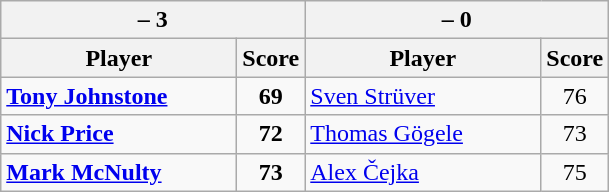<table class=wikitable>
<tr>
<th colspan=2> – 3</th>
<th colspan=2> – 0</th>
</tr>
<tr>
<th width=150>Player</th>
<th>Score</th>
<th width=150>Player</th>
<th>Score</th>
</tr>
<tr>
<td><strong><a href='#'>Tony Johnstone</a></strong></td>
<td align=center><strong>69</strong></td>
<td><a href='#'>Sven Strüver</a></td>
<td align=center>76</td>
</tr>
<tr>
<td><strong><a href='#'>Nick Price</a></strong></td>
<td align=center><strong>72</strong></td>
<td><a href='#'>Thomas Gögele</a></td>
<td align=center>73</td>
</tr>
<tr>
<td><strong><a href='#'>Mark McNulty</a></strong></td>
<td align=center><strong>73</strong></td>
<td><a href='#'>Alex Čejka</a></td>
<td align=center>75</td>
</tr>
</table>
